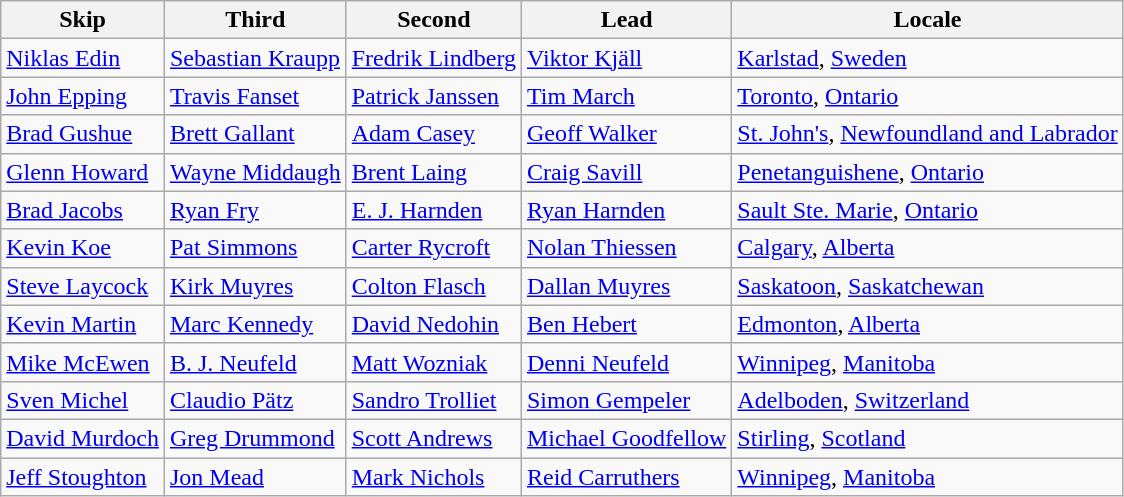<table class=wikitable>
<tr>
<th>Skip</th>
<th>Third</th>
<th>Second</th>
<th>Lead</th>
<th>Locale</th>
</tr>
<tr>
<td><a href='#'>Niklas Edin</a></td>
<td><a href='#'>Sebastian Kraupp</a></td>
<td><a href='#'>Fredrik Lindberg</a></td>
<td><a href='#'>Viktor Kjäll</a></td>
<td> <a href='#'>Karlstad</a>, <a href='#'>Sweden</a></td>
</tr>
<tr>
<td><a href='#'>John Epping</a></td>
<td><a href='#'>Travis Fanset</a></td>
<td><a href='#'>Patrick Janssen</a></td>
<td><a href='#'>Tim March</a></td>
<td> <a href='#'>Toronto</a>, <a href='#'>Ontario</a></td>
</tr>
<tr>
<td><a href='#'>Brad Gushue</a></td>
<td><a href='#'>Brett Gallant</a></td>
<td><a href='#'>Adam Casey</a></td>
<td><a href='#'>Geoff Walker</a></td>
<td> <a href='#'>St. John's</a>, <a href='#'>Newfoundland and Labrador</a></td>
</tr>
<tr>
<td><a href='#'>Glenn Howard</a></td>
<td><a href='#'>Wayne Middaugh</a></td>
<td><a href='#'>Brent Laing</a></td>
<td><a href='#'>Craig Savill</a></td>
<td> <a href='#'>Penetanguishene</a>, <a href='#'>Ontario</a></td>
</tr>
<tr>
<td><a href='#'>Brad Jacobs</a></td>
<td><a href='#'>Ryan Fry</a></td>
<td><a href='#'>E. J. Harnden</a></td>
<td><a href='#'>Ryan Harnden</a></td>
<td> <a href='#'>Sault Ste. Marie</a>, <a href='#'>Ontario</a></td>
</tr>
<tr>
<td><a href='#'>Kevin Koe</a></td>
<td><a href='#'>Pat Simmons</a></td>
<td><a href='#'>Carter Rycroft</a></td>
<td><a href='#'>Nolan Thiessen</a></td>
<td> <a href='#'>Calgary</a>, <a href='#'>Alberta</a></td>
</tr>
<tr>
<td><a href='#'>Steve Laycock</a></td>
<td><a href='#'>Kirk Muyres</a></td>
<td><a href='#'>Colton Flasch</a></td>
<td><a href='#'>Dallan Muyres</a></td>
<td> <a href='#'>Saskatoon</a>, <a href='#'>Saskatchewan</a></td>
</tr>
<tr>
<td><a href='#'>Kevin Martin</a></td>
<td><a href='#'>Marc Kennedy</a></td>
<td><a href='#'>David Nedohin</a></td>
<td><a href='#'>Ben Hebert</a></td>
<td> <a href='#'>Edmonton</a>, <a href='#'>Alberta</a></td>
</tr>
<tr>
<td><a href='#'>Mike McEwen</a></td>
<td><a href='#'>B. J. Neufeld</a></td>
<td><a href='#'>Matt Wozniak</a></td>
<td><a href='#'>Denni Neufeld</a></td>
<td> <a href='#'>Winnipeg</a>, <a href='#'>Manitoba</a></td>
</tr>
<tr>
<td><a href='#'>Sven Michel</a></td>
<td><a href='#'>Claudio Pätz</a></td>
<td><a href='#'>Sandro Trolliet</a></td>
<td><a href='#'>Simon Gempeler</a></td>
<td> <a href='#'>Adelboden</a>, <a href='#'>Switzerland</a></td>
</tr>
<tr>
<td><a href='#'>David Murdoch</a></td>
<td><a href='#'>Greg Drummond</a></td>
<td><a href='#'>Scott Andrews</a></td>
<td><a href='#'>Michael Goodfellow</a></td>
<td> <a href='#'>Stirling</a>, <a href='#'>Scotland</a></td>
</tr>
<tr>
<td><a href='#'>Jeff Stoughton</a></td>
<td><a href='#'>Jon Mead</a></td>
<td><a href='#'>Mark Nichols</a></td>
<td><a href='#'>Reid Carruthers</a></td>
<td> <a href='#'>Winnipeg</a>, <a href='#'>Manitoba</a></td>
</tr>
</table>
